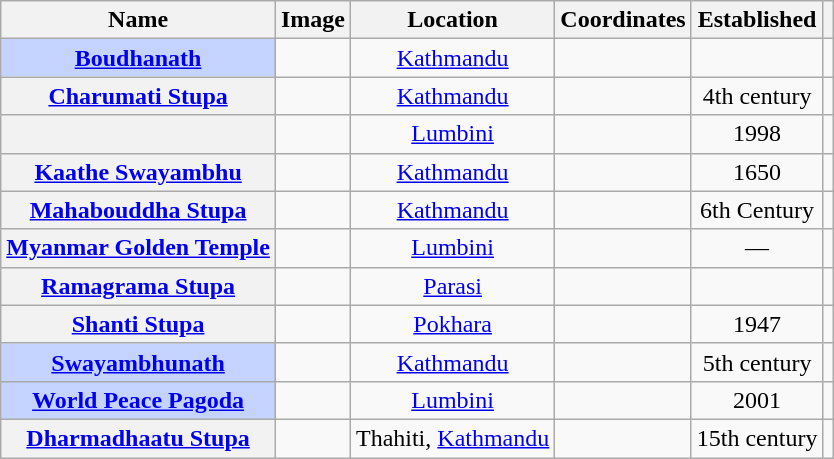<table class="wikitable plainrowheaders sortable"  style="text-align:center;">
<tr>
<th scope="col">Name</th>
<th scope="col" class="unsortable">Image</th>
<th scope="col">Location</th>
<th scope="col" class="unsortable">Coordinates</th>
<th scope="col">Established</th>
<th scope="col" class="unsortable"></th>
</tr>
<tr>
<th scope="row" style="background:#c4d3ff;"><a href='#'>Boudhanath</a></th>
<td></td>
<td><a href='#'>Kathmandu</a></td>
<td></td>
<td></td>
<td></td>
</tr>
<tr>
<th scope="row"><a href='#'>Charumati Stupa</a></th>
<td></td>
<td><a href='#'>Kathmandu</a></td>
<td></td>
<td>4th century</td>
<td></td>
</tr>
<tr>
<th scope="row"></th>
<td></td>
<td><a href='#'>Lumbini</a></td>
<td></td>
<td>1998</td>
<td></td>
</tr>
<tr>
<th scope="row"><a href='#'>Kaathe Swayambhu</a></th>
<td></td>
<td><a href='#'>Kathmandu</a></td>
<td></td>
<td>1650</td>
<td></td>
</tr>
<tr>
<th scope="row"><a href='#'>Mahabouddha Stupa</a></th>
<td></td>
<td><a href='#'>Kathmandu</a></td>
<td></td>
<td>6th Century</td>
<td></td>
</tr>
<tr>
<th scope="row"><a href='#'>Myanmar Golden Temple</a></th>
<td></td>
<td><a href='#'>Lumbini</a></td>
<td></td>
<td>—</td>
<td></td>
</tr>
<tr>
<th scope="row"><a href='#'>Ramagrama Stupa</a></th>
<td></td>
<td><a href='#'>Parasi</a></td>
<td></td>
<td></td>
<td></td>
</tr>
<tr>
<th scope="row"><a href='#'>Shanti Stupa</a></th>
<td></td>
<td><a href='#'>Pokhara</a></td>
<td></td>
<td>1947</td>
<td></td>
</tr>
<tr>
<th scope="row" style="background:#c4d3ff;"><a href='#'>Swayambhunath</a></th>
<td></td>
<td><a href='#'>Kathmandu</a></td>
<td></td>
<td>5th century</td>
<td></td>
</tr>
<tr>
<th scope="row" style="background:#c4d3ff;"><a href='#'>World Peace Pagoda</a></th>
<td></td>
<td><a href='#'>Lumbini</a></td>
<td></td>
<td>2001</td>
<td></td>
</tr>
<tr>
<th scope="row"><a href='#'>Dharmadhaatu Stupa</a></th>
<td></td>
<td>Thahiti, <a href='#'>Kathmandu</a></td>
<td></td>
<td>15th century</td>
<td></td>
</tr>
</table>
